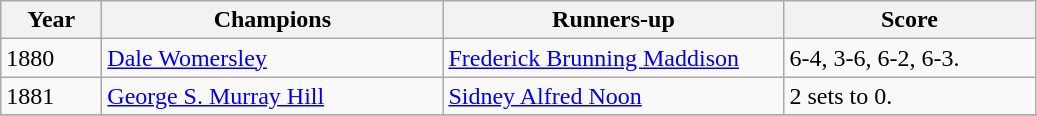<table class="wikitable">
<tr>
<th style="width:60px;">Year</th>
<th style="width:220px;">Champions</th>
<th style="width:220px;">Runners-up</th>
<th style="width:160px;">Score</th>
</tr>
<tr>
<td>1880</td>
<td> <a href='#'>Dale Womersley</a></td>
<td> <a href='#'>Frederick Brunning Maddison</a></td>
<td>6-4, 3-6, 6-2, 6-3.</td>
</tr>
<tr>
<td>1881</td>
<td> <a href='#'>George S. Murray Hill</a></td>
<td> <a href='#'>Sidney Alfred Noon</a></td>
<td>2 sets to 0.</td>
</tr>
<tr>
</tr>
</table>
